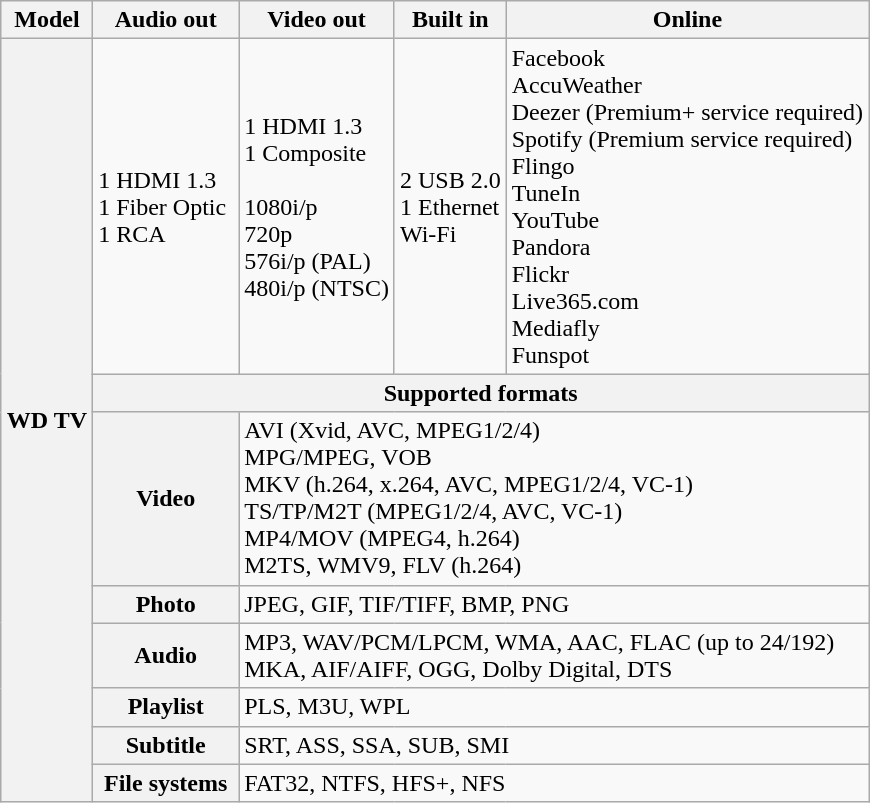<table class="wikitable" style="margin:1em auto;">
<tr>
<th>Model</th>
<th width=90>Audio out</th>
<th>Video out</th>
<th>Built in</th>
<th>Online</th>
</tr>
<tr>
<th rowspan="8"><strong>WD TV<br></strong></th>
<td>1 HDMI 1.3<br>1 Fiber Optic<br>1 RCA</td>
<td>1 HDMI 1.3<br>1 Composite<br><br>1080i/p<br>720p<br>576i/p (PAL)<br>480i/p (NTSC)</td>
<td>2 USB 2.0<br>1 Ethernet<br> Wi-Fi</td>
<td>Facebook<br>AccuWeather<br>Deezer (Premium+ service required)<br>Spotify (Premium service required)<br>Flingo<br>TuneIn<br>YouTube<br>Pandora<br>Flickr<br>Live365.com<br>Mediafly<br>Funspot</td>
</tr>
<tr>
<th colspan="4">Supported formats</th>
</tr>
<tr>
<th>Video</th>
<td colspan="3">AVI (Xvid, AVC, MPEG1/2/4)<br>MPG/MPEG, VOB<br>MKV (h.264, x.264, AVC, MPEG1/2/4, VC-1)<br>TS/TP/M2T (MPEG1/2/4, AVC, VC-1)<br>MP4/MOV (MPEG4, h.264)<br>M2TS, WMV9, FLV (h.264)</td>
</tr>
<tr>
<th>Photo</th>
<td colspan="3">JPEG, GIF, TIF/TIFF, BMP, PNG</td>
</tr>
<tr>
<th>Audio</th>
<td colspan="3">MP3, WAV/PCM/LPCM, WMA, AAC, FLAC (up to 24/192)<br>MKA, AIF/AIFF, OGG, Dolby Digital, DTS</td>
</tr>
<tr>
<th>Playlist</th>
<td colspan="3">PLS, M3U, WPL</td>
</tr>
<tr>
<th>Subtitle</th>
<td colspan="3">SRT, ASS, SSA, SUB, SMI</td>
</tr>
<tr>
<th>File systems</th>
<td colspan="3">FAT32, NTFS, HFS+, NFS</td>
</tr>
</table>
